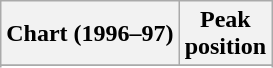<table class="wikitable plainrowheaders sortable" style="text-align:center;">
<tr>
<th scope="col">Chart (1996–97)</th>
<th scope="col">Peak<br>position</th>
</tr>
<tr>
</tr>
<tr>
</tr>
<tr>
</tr>
<tr>
</tr>
<tr>
</tr>
<tr>
</tr>
</table>
